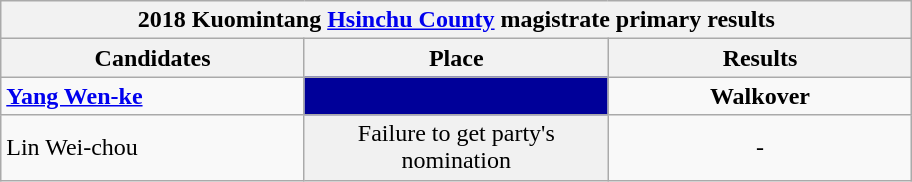<table class="wikitable collapsible">
<tr>
<th colspan="5" width=600>2018 Kuomintang <a href='#'>Hsinchu County</a> magistrate primary results</th>
</tr>
<tr>
<th width=80>Candidates</th>
<th width=80>Place</th>
<th width=80>Results</th>
</tr>
<tr>
<td><strong><a href='#'>Yang Wen-ke</a></strong></td>
<td style="background: #000099; text-align:center"><strong></strong></td>
<td style="text-align:center"><strong>Walkover</strong></td>
</tr>
<tr>
<td>Lin Wei-chou</td>
<td style="background: #f1f1f1; text-align:center">Failure to get party's nomination</td>
<td style="text-align:center">-</td>
</tr>
</table>
